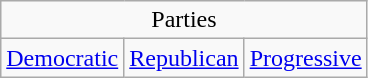<table class="wikitable">
<tr>
<td style="text-align:center;" colspan="3">Parties</td>
</tr>
<tr>
<td><a href='#'>Democratic</a></td>
<td><a href='#'>Republican</a></td>
<td><a href='#'>Progressive</a></td>
</tr>
</table>
